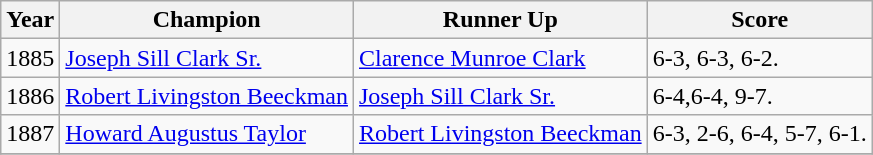<table class="wikitable sortable">
<tr>
<th>Year</th>
<th>Champion</th>
<th>Runner Up</th>
<th class="unsortable">Score</th>
</tr>
<tr>
<td>1885 </td>
<td> <a href='#'>Joseph Sill Clark Sr.</a></td>
<td> <a href='#'>Clarence Munroe Clark</a></td>
<td>6-3, 6-3, 6-2.</td>
</tr>
<tr>
<td>1886 </td>
<td> <a href='#'>Robert Livingston Beeckman</a></td>
<td> <a href='#'>Joseph Sill Clark Sr.</a></td>
<td>6-4,6-4, 9-7.</td>
</tr>
<tr>
<td>1887</td>
<td> <a href='#'>Howard Augustus Taylor</a></td>
<td> <a href='#'>Robert Livingston Beeckman</a></td>
<td>6-3, 2-6, 6-4, 5-7, 6-1.</td>
</tr>
<tr>
</tr>
</table>
